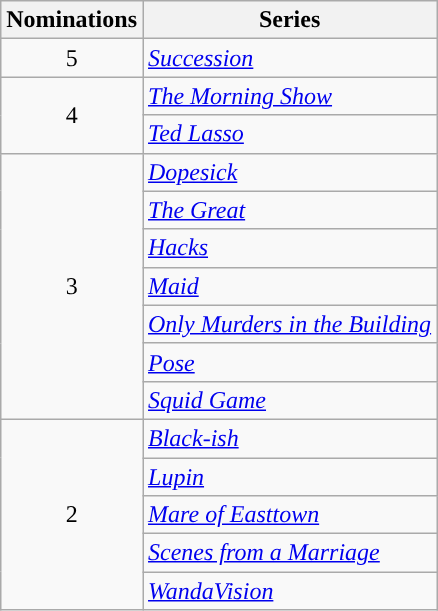<table class="wikitable">
<tr>
<th scope="col" style="width:55px;">Nominations</th>
<th scope="col" style="text-align:center;">Series</th>
</tr>
<tr>
<td style="text-align:center">5</td>
<td><em><a href='#'>Succession</a></em></td>
</tr>
<tr>
<td rowspan="2" style="text-align:center">4</td>
<td><em><a href='#'>The Morning Show</a></em></td>
</tr>
<tr>
<td><em><a href='#'>Ted Lasso</a></em></td>
</tr>
<tr>
<td rowspan="7" style="text-align:center">3</td>
<td><em><a href='#'>Dopesick</a></em></td>
</tr>
<tr>
<td><em><a href='#'>The Great</a></em></td>
</tr>
<tr>
<td><em><a href='#'>Hacks</a></em></td>
</tr>
<tr>
<td><em><a href='#'>Maid</a></em></td>
</tr>
<tr>
<td><em><a href='#'>Only Murders in the Building</a></em></td>
</tr>
<tr>
<td><em><a href='#'>Pose</a></em></td>
</tr>
<tr>
<td><em><a href='#'>Squid Game</a></em></td>
</tr>
<tr>
<td rowspan="5" style="text-align:center">2</td>
<td><em><a href='#'>Black-ish</a></em></td>
</tr>
<tr>
<td><em><a href='#'>Lupin</a></em></td>
</tr>
<tr>
<td><em><a href='#'>Mare of Easttown</a></em></td>
</tr>
<tr>
<td><em><a href='#'>Scenes from a Marriage</a></em></td>
</tr>
<tr>
<td><em><a href='#'>WandaVision</a></em></td>
</tr>
</table>
